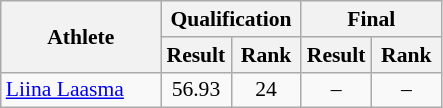<table class="wikitable" style="font-size:90%;text-align:center;">
<tr>
<th rowspan="2" width="100">Athlete</th>
<th colspan="2" width="80">Qualification</th>
<th colspan="2" width="80">Final</th>
</tr>
<tr>
<th width="40">Result</th>
<th width="40">Rank</th>
<th width="40">Result</th>
<th width="40">Rank</th>
</tr>
<tr>
<td align="left"><a href='#'>Liina Laasma</a></td>
<td>56.93</td>
<td>24</td>
<td>–</td>
<td>–</td>
</tr>
</table>
